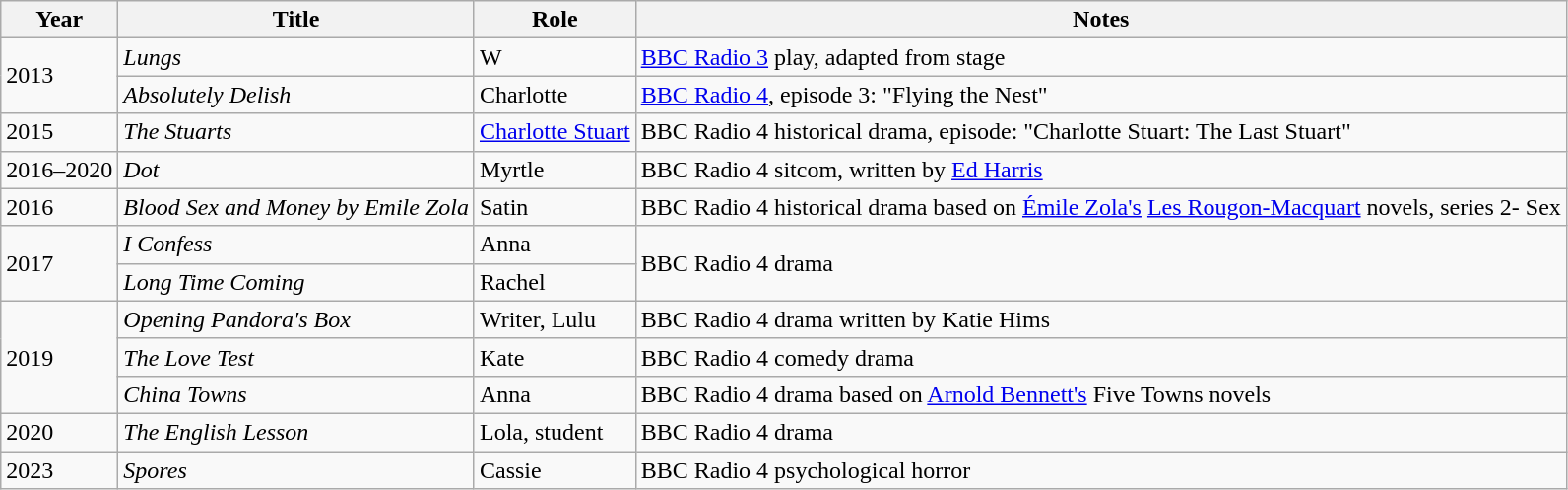<table class="wikitable sortable">
<tr>
<th>Year</th>
<th>Title</th>
<th>Role</th>
<th>Notes</th>
</tr>
<tr>
<td rowspan="2">2013</td>
<td><em>Lungs</em></td>
<td>W</td>
<td><a href='#'>BBC Radio 3</a> play, adapted from stage</td>
</tr>
<tr>
<td><em>Absolutely Delish</em></td>
<td>Charlotte</td>
<td><a href='#'>BBC Radio 4</a>, episode 3: "Flying the Nest"</td>
</tr>
<tr>
<td>2015</td>
<td><em>The Stuarts</em></td>
<td><a href='#'>Charlotte Stuart</a></td>
<td>BBC Radio 4 historical drama, episode: "Charlotte Stuart: The Last Stuart"</td>
</tr>
<tr>
<td>2016–2020</td>
<td><em>Dot</em></td>
<td>Myrtle</td>
<td>BBC Radio 4 sitcom, written by <a href='#'>Ed Harris</a></td>
</tr>
<tr>
<td>2016</td>
<td><em>Blood Sex and Money by Emile Zola</em></td>
<td>Satin</td>
<td>BBC Radio 4 historical drama based on <a href='#'>Émile Zola's</a> <a href='#'>Les Rougon-Macquart</a> novels, series 2- Sex</td>
</tr>
<tr>
<td rowspan="2">2017</td>
<td><em>I Confess</em></td>
<td>Anna</td>
<td rowspan="2">BBC Radio 4 drama</td>
</tr>
<tr>
<td><em>Long Time Coming</em></td>
<td>Rachel</td>
</tr>
<tr>
<td rowspan="3">2019</td>
<td><em>Opening Pandora's Box</em></td>
<td>Writer, Lulu</td>
<td>BBC Radio 4 drama written by Katie Hims</td>
</tr>
<tr>
<td><em>The Love Test</em></td>
<td>Kate</td>
<td>BBC Radio 4 comedy drama</td>
</tr>
<tr>
<td><em>China Towns</em></td>
<td>Anna</td>
<td>BBC Radio 4 drama based on <a href='#'>Arnold Bennett's</a> Five Towns novels</td>
</tr>
<tr>
<td>2020</td>
<td><em>The English Lesson</em></td>
<td>Lola, student</td>
<td>BBC Radio 4 drama</td>
</tr>
<tr>
<td>2023</td>
<td><em>Spores</em></td>
<td>Cassie</td>
<td>BBC Radio 4 psychological horror</td>
</tr>
</table>
